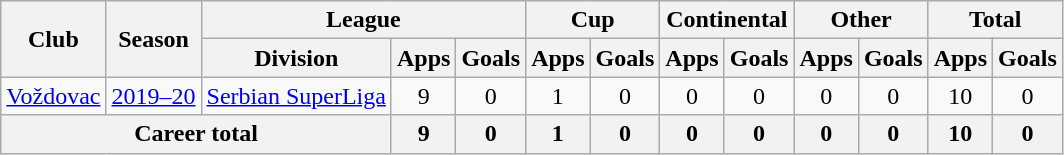<table class="wikitable" style="text-align: center">
<tr>
<th rowspan="2">Club</th>
<th rowspan="2">Season</th>
<th colspan="3">League</th>
<th colspan="2">Cup</th>
<th colspan="2">Continental</th>
<th colspan="2">Other</th>
<th colspan="2">Total</th>
</tr>
<tr>
<th>Division</th>
<th>Apps</th>
<th>Goals</th>
<th>Apps</th>
<th>Goals</th>
<th>Apps</th>
<th>Goals</th>
<th>Apps</th>
<th>Goals</th>
<th>Apps</th>
<th>Goals</th>
</tr>
<tr>
<td><a href='#'>Voždovac</a></td>
<td><a href='#'>2019–20</a></td>
<td><a href='#'>Serbian SuperLiga</a></td>
<td>9</td>
<td>0</td>
<td>1</td>
<td>0</td>
<td>0</td>
<td>0</td>
<td>0</td>
<td>0</td>
<td>10</td>
<td>0</td>
</tr>
<tr>
<th colspan="3">Career total</th>
<th>9</th>
<th>0</th>
<th>1</th>
<th>0</th>
<th>0</th>
<th>0</th>
<th>0</th>
<th>0</th>
<th>10</th>
<th>0</th>
</tr>
</table>
